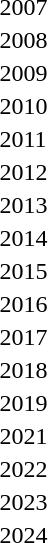<table>
<tr>
<td>2007</td>
<td></td>
<td></td>
<td></td>
</tr>
<tr>
<td>2008</td>
<td></td>
<td></td>
<td></td>
</tr>
<tr>
<td>2009</td>
<td></td>
<td></td>
<td></td>
</tr>
<tr>
<td>2010</td>
<td></td>
<td></td>
<td></td>
</tr>
<tr>
<td>2011</td>
<td></td>
<td></td>
<td></td>
</tr>
<tr>
<td>2012</td>
<td></td>
<td></td>
<td></td>
</tr>
<tr>
<td>2013</td>
<td></td>
<td></td>
<td></td>
</tr>
<tr>
<td>2014</td>
<td></td>
<td></td>
<td></td>
</tr>
<tr>
<td>2015</td>
<td></td>
<td></td>
<td></td>
</tr>
<tr>
<td>2016</td>
<td></td>
<td></td>
<td></td>
</tr>
<tr>
<td>2017</td>
<td></td>
<td></td>
<td></td>
</tr>
<tr>
<td>2018</td>
<td></td>
<td></td>
<td></td>
</tr>
<tr>
<td>2019</td>
<td></td>
<td></td>
<td></td>
</tr>
<tr>
<td>2021</td>
<td></td>
<td></td>
<td></td>
</tr>
<tr>
<td>2022</td>
<td></td>
<td></td>
<td></td>
</tr>
<tr>
<td>2023</td>
<td></td>
<td></td>
<td></td>
<td></td>
</tr>
<tr>
<td>2024</td>
<td></td>
<td></td>
<td></td>
<td></td>
</tr>
</table>
